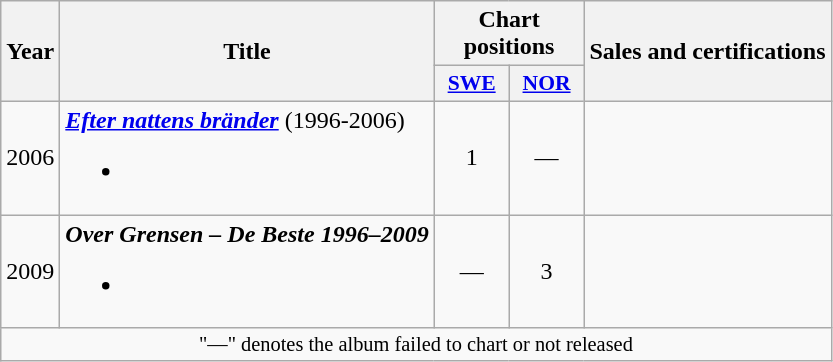<table class="wikitable">
<tr>
<th rowspan="2">Year</th>
<th rowspan="2">Title</th>
<th colspan="2">Chart positions</th>
<th rowspan="2">Sales and certifications</th>
</tr>
<tr style="font-size:90%">
<th style="width:3em;"><a href='#'>SWE</a><br></th>
<th style="width:3em;"><a href='#'>NOR</a><br></th>
</tr>
<tr>
<td>2006</td>
<td align="left"><strong><em><a href='#'>Efter nattens bränder</a></em></strong> (1996-2006)<br><ul><li></li></ul></td>
<td align="center">1</td>
<td align="center">—</td>
<td align="left"></td>
</tr>
<tr>
<td>2009</td>
<td align="left"><strong><em>Over Grensen – De Beste 1996–2009</em></strong><br><ul><li></li></ul></td>
<td align="center">—</td>
<td align="center">3</td>
<td align="left"></td>
</tr>
<tr>
<td align="center" colspan="20" style="font-size:85%">"—" denotes the album failed to chart or not released</td>
</tr>
</table>
